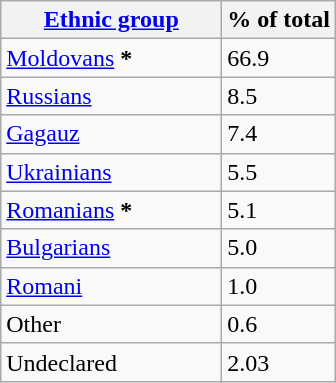<table class="wikitable sortable">
<tr>
<th style="width:140px;"><a href='#'>Ethnic group</a></th>
<th>% of total</th>
</tr>
<tr>
<td><a href='#'>Moldovans</a> <strong>*</strong></td>
<td>66.9</td>
</tr>
<tr>
<td><a href='#'>Russians</a></td>
<td>8.5</td>
</tr>
<tr>
<td><a href='#'>Gagauz</a></td>
<td>7.4</td>
</tr>
<tr>
<td><a href='#'>Ukrainians</a></td>
<td>5.5</td>
</tr>
<tr>
<td><a href='#'>Romanians</a> <strong>*</strong></td>
<td>5.1</td>
</tr>
<tr>
<td><a href='#'>Bulgarians</a></td>
<td>5.0</td>
</tr>
<tr>
<td><a href='#'>Romani</a></td>
<td>1.0</td>
</tr>
<tr>
<td>Other</td>
<td>0.6</td>
</tr>
<tr>
<td>Undeclared</td>
<td>2.03</td>
</tr>
</table>
